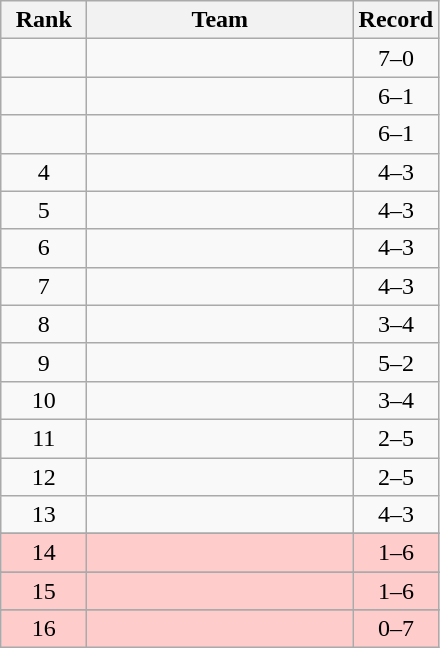<table class="wikitable" style="text-align: center">
<tr>
<th width=50>Rank</th>
<th width=170>Team</th>
<th width=50>Record</th>
</tr>
<tr>
<td></td>
<td align=left></td>
<td>7–0</td>
</tr>
<tr>
<td></td>
<td align=left></td>
<td>6–1</td>
</tr>
<tr>
<td></td>
<td align=left></td>
<td>6–1</td>
</tr>
<tr>
<td>4</td>
<td align=left></td>
<td>4–3</td>
</tr>
<tr>
<td>5</td>
<td align=left></td>
<td>4–3</td>
</tr>
<tr>
<td>6</td>
<td align=left></td>
<td>4–3</td>
</tr>
<tr>
<td>7</td>
<td align=left></td>
<td>4–3</td>
</tr>
<tr>
<td>8</td>
<td align=left></td>
<td>3–4</td>
</tr>
<tr>
<td>9</td>
<td align=left></td>
<td>5–2</td>
</tr>
<tr>
<td>10</td>
<td align=left></td>
<td>3–4</td>
</tr>
<tr>
<td>11</td>
<td align=left></td>
<td>2–5</td>
</tr>
<tr>
<td>12</td>
<td align=left></td>
<td>2–5</td>
</tr>
<tr>
<td>13</td>
<td align=left></td>
<td>4–3</td>
</tr>
<tr>
</tr>
<tr bgcolor=#ffcccc>
<td>14</td>
<td align=left></td>
<td>1–6</td>
</tr>
<tr>
</tr>
<tr bgcolor=#ffcccc>
<td>15</td>
<td align=left></td>
<td>1–6</td>
</tr>
<tr>
</tr>
<tr bgcolor=#ffcccc>
<td>16</td>
<td align=left></td>
<td>0–7</td>
</tr>
</table>
